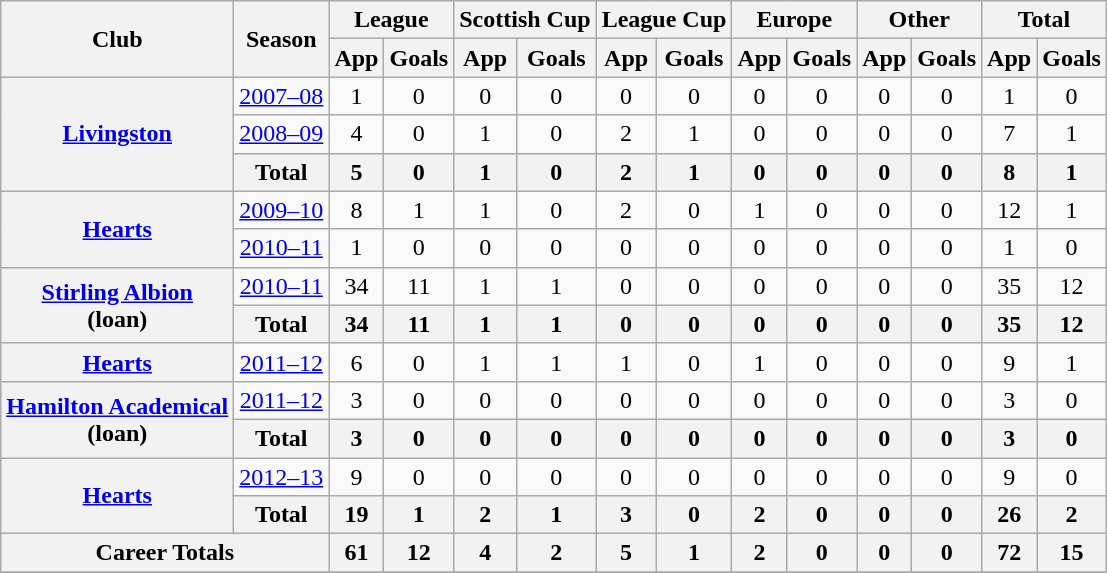<table class="wikitable" style="text-align: center;">
<tr>
<th rowspan=2>Club</th>
<th rowspan=2>Season</th>
<th colspan=2>League</th>
<th colspan=2>Scottish Cup</th>
<th colspan=2>League Cup</th>
<th colspan=2>Europe</th>
<th colspan=2>Other</th>
<th colspan=2>Total</th>
</tr>
<tr>
<th>App</th>
<th>Goals</th>
<th>App</th>
<th>Goals</th>
<th>App</th>
<th>Goals</th>
<th>App</th>
<th>Goals</th>
<th>App</th>
<th>Goals</th>
<th>App</th>
<th>Goals</th>
</tr>
<tr>
<th rowspan=3><a href='#'>Livingston</a></th>
<td><a href='#'>2007–08</a></td>
<td>1</td>
<td>0</td>
<td>0</td>
<td>0</td>
<td>0</td>
<td>0</td>
<td>0</td>
<td>0</td>
<td>0</td>
<td>0</td>
<td>1</td>
<td>0</td>
</tr>
<tr>
<td><a href='#'>2008–09</a></td>
<td>4</td>
<td>0</td>
<td>1</td>
<td>0</td>
<td>2</td>
<td>1</td>
<td>0</td>
<td>0</td>
<td>0</td>
<td>0</td>
<td>7</td>
<td>1</td>
</tr>
<tr>
<th>Total</th>
<th>5</th>
<th>0</th>
<th>1</th>
<th>0</th>
<th>2</th>
<th>1</th>
<th>0</th>
<th>0</th>
<th>0</th>
<th>0</th>
<th>8</th>
<th>1</th>
</tr>
<tr>
<th rowspan=2><a href='#'>Hearts</a></th>
<td><a href='#'>2009–10</a></td>
<td>8</td>
<td>1</td>
<td>1</td>
<td>0</td>
<td>2</td>
<td>0</td>
<td>1</td>
<td>0</td>
<td>0</td>
<td>0</td>
<td>12</td>
<td>1</td>
</tr>
<tr>
<td><a href='#'>2010–11</a></td>
<td>1</td>
<td>0</td>
<td>0</td>
<td>0</td>
<td>0</td>
<td>0</td>
<td>0</td>
<td>0</td>
<td>0</td>
<td>0</td>
<td>1</td>
<td>0</td>
</tr>
<tr>
<th rowspan=2><a href='#'>Stirling Albion</a> <br>(loan)</th>
<td><a href='#'>2010–11</a></td>
<td>34</td>
<td>11</td>
<td>1</td>
<td>1</td>
<td>0</td>
<td>0</td>
<td>0</td>
<td>0</td>
<td>0</td>
<td>0</td>
<td>35</td>
<td>12</td>
</tr>
<tr>
<th>Total</th>
<th>34</th>
<th>11</th>
<th>1</th>
<th>1</th>
<th>0</th>
<th>0</th>
<th>0</th>
<th>0</th>
<th>0</th>
<th>0</th>
<th>35</th>
<th>12</th>
</tr>
<tr>
<th rowspan=1><a href='#'>Hearts</a></th>
<td><a href='#'>2011–12</a></td>
<td>6</td>
<td>0</td>
<td>1</td>
<td>1</td>
<td>1</td>
<td>0</td>
<td>1</td>
<td>0</td>
<td>0</td>
<td>0</td>
<td>9</td>
<td>1</td>
</tr>
<tr>
<th rowspan=2><a href='#'>Hamilton Academical</a> <br>(loan)</th>
<td><a href='#'>2011–12</a></td>
<td>3</td>
<td>0</td>
<td>0</td>
<td>0</td>
<td>0</td>
<td>0</td>
<td>0</td>
<td>0</td>
<td>0</td>
<td>0</td>
<td>3</td>
<td>0</td>
</tr>
<tr>
<th>Total</th>
<th>3</th>
<th>0</th>
<th>0</th>
<th>0</th>
<th>0</th>
<th>0</th>
<th>0</th>
<th>0</th>
<th>0</th>
<th>0</th>
<th>3</th>
<th>0</th>
</tr>
<tr>
<th rowspan=2><a href='#'>Hearts</a></th>
<td><a href='#'>2012–13</a></td>
<td>9</td>
<td>0</td>
<td>0</td>
<td>0</td>
<td>0</td>
<td>0</td>
<td>0</td>
<td>0</td>
<td>0</td>
<td>0</td>
<td>9</td>
<td>0</td>
</tr>
<tr>
<th>Total</th>
<th>19</th>
<th>1</th>
<th>2</th>
<th>1</th>
<th>3</th>
<th>0</th>
<th>2</th>
<th>0</th>
<th>0</th>
<th>0</th>
<th>26</th>
<th>2</th>
</tr>
<tr>
<th colspan=2>Career Totals</th>
<th>61</th>
<th>12</th>
<th>4</th>
<th>2</th>
<th>5</th>
<th>1</th>
<th>2</th>
<th>0</th>
<th>0</th>
<th>0</th>
<th>72</th>
<th>15</th>
</tr>
<tr>
</tr>
</table>
